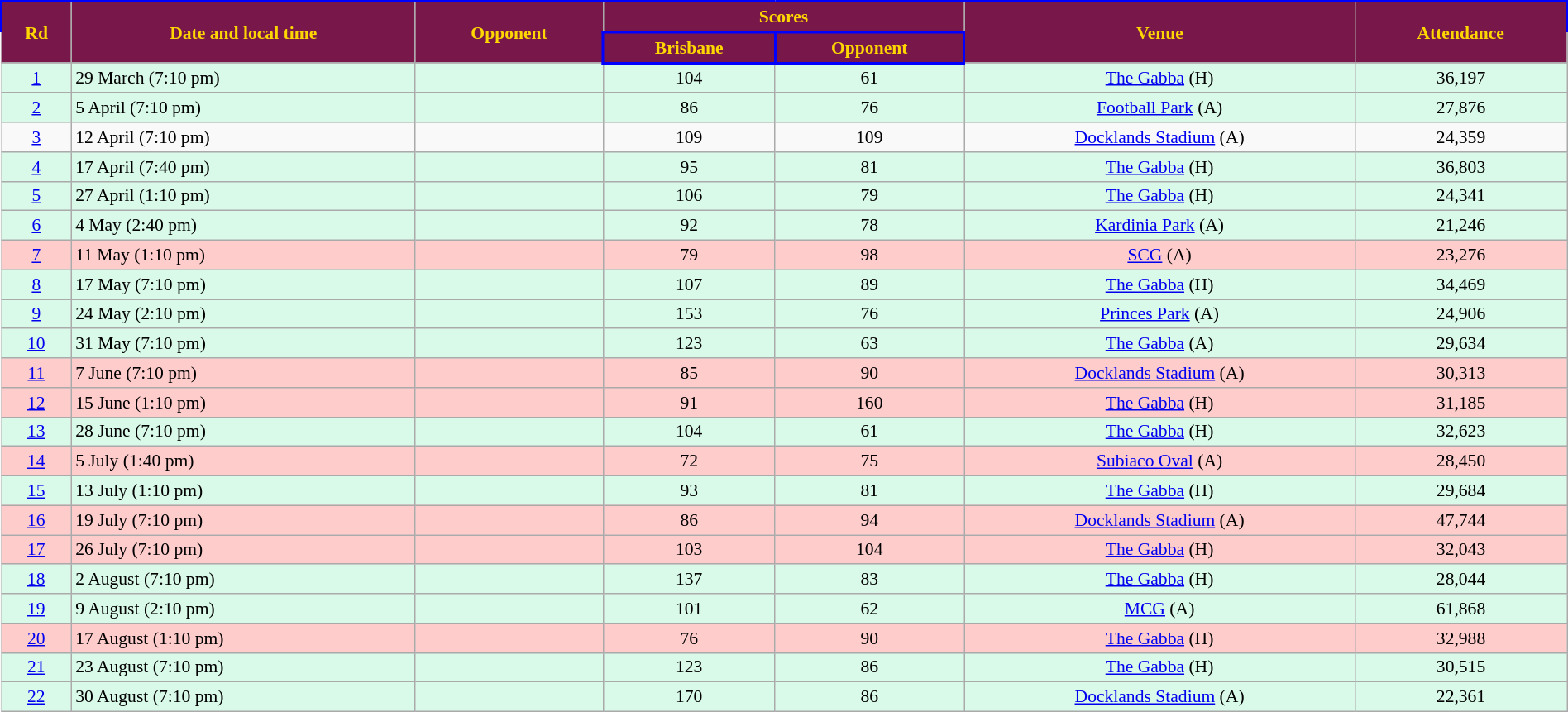<table class="wikitable" style="font-size:90%; text-align:center; width: 100%; margin-left: auto; margin-right: auto;">
<tr style="text-align:center; background:#78184A; color:gold; border: solid blue 2px; font-weight:bold">
<td rowspan=2><strong>Rd</strong></td>
<td rowspan=2><strong>Date and local time</strong></td>
<td rowspan=2><strong>Opponent</strong></td>
<td colspan=2><strong>Scores</strong></td>
<td rowspan=2><strong>Venue</strong></td>
<td rowspan=2><strong>Attendance</strong></td>
</tr>
<tr>
<th style="background:#78184A; color:gold; border: solid blue 2px">Brisbane</th>
<th style="background:#78184A; color:gold; border: solid blue 2px">Opponent</th>
</tr>
<tr style="background:#d9f9e9;">
<td><a href='#'>1</a></td>
<td align=left>29 March (7:10 pm)</td>
<td align=left></td>
<td>104</td>
<td>61</td>
<td><a href='#'>The Gabba</a> (H)</td>
<td>36,197</td>
</tr>
<tr style="background:#d9f9e9;">
<td><a href='#'>2</a></td>
<td align=left>5 April (7:10 pm)</td>
<td align=left></td>
<td>86</td>
<td>76</td>
<td><a href='#'>Football Park</a> (A)</td>
<td>27,876</td>
</tr>
<tr>
<td><a href='#'>3</a></td>
<td align=left>12 April (7:10 pm)</td>
<td align=left></td>
<td>109</td>
<td>109</td>
<td><a href='#'>Docklands Stadium</a> (A)</td>
<td>24,359</td>
</tr>
<tr style="background:#d9f9e9;">
<td><a href='#'>4</a></td>
<td align=left>17 April (7:40 pm)</td>
<td align=left></td>
<td>95</td>
<td>81</td>
<td><a href='#'>The Gabba</a> (H)</td>
<td>36,803</td>
</tr>
<tr style="background:#d9f9e9;">
<td><a href='#'>5</a></td>
<td align=left>27 April (1:10 pm)</td>
<td align=left></td>
<td>106</td>
<td>79</td>
<td><a href='#'>The Gabba</a> (H)</td>
<td>24,341</td>
</tr>
<tr style="background:#d9f9e9;">
<td><a href='#'>6</a></td>
<td align=left>4 May (2:40 pm)</td>
<td align=left></td>
<td>92</td>
<td>78</td>
<td><a href='#'>Kardinia Park</a> (A)</td>
<td>21,246</td>
</tr>
<tr style="background:#fcc;">
<td><a href='#'>7</a></td>
<td align=left>11 May (1:10 pm)</td>
<td align=left></td>
<td>79</td>
<td>98</td>
<td><a href='#'>SCG</a> (A)</td>
<td>23,276</td>
</tr>
<tr style="background:#d9f9e9;">
<td><a href='#'>8</a></td>
<td align=left>17 May (7:10 pm)</td>
<td align=left></td>
<td>107</td>
<td>89</td>
<td><a href='#'>The Gabba</a> (H)</td>
<td>34,469</td>
</tr>
<tr style="background:#d9f9e9;">
<td><a href='#'>9</a></td>
<td align=left>24 May (2:10 pm)</td>
<td align=left></td>
<td>153</td>
<td>76</td>
<td><a href='#'>Princes Park</a> (A)</td>
<td>24,906</td>
</tr>
<tr style="background:#d9f9e9;">
<td><a href='#'>10</a></td>
<td align=left>31 May (7:10 pm)</td>
<td align=left></td>
<td>123</td>
<td>63</td>
<td><a href='#'>The Gabba</a> (A)</td>
<td>29,634</td>
</tr>
<tr style="background:#fcc;">
<td><a href='#'>11</a></td>
<td align=left>7 June (7:10 pm)</td>
<td align=left></td>
<td>85</td>
<td>90</td>
<td><a href='#'>Docklands Stadium</a> (A)</td>
<td>30,313</td>
</tr>
<tr style="background:#fcc;">
<td><a href='#'>12</a></td>
<td align=left>15 June (1:10 pm)</td>
<td align=left></td>
<td>91</td>
<td>160</td>
<td><a href='#'>The Gabba</a> (H)</td>
<td>31,185</td>
</tr>
<tr style="background:#d9f9e9;">
<td><a href='#'>13</a></td>
<td align=left>28 June (7:10 pm)</td>
<td align=left></td>
<td>104</td>
<td>61</td>
<td><a href='#'>The Gabba</a> (H)</td>
<td>32,623</td>
</tr>
<tr style="background:#fcc;">
<td><a href='#'>14</a></td>
<td align=left>5 July (1:40 pm)</td>
<td align=left></td>
<td>72</td>
<td>75</td>
<td><a href='#'>Subiaco Oval</a> (A)</td>
<td>28,450</td>
</tr>
<tr style="background:#d9f9e9;">
<td><a href='#'>15</a></td>
<td align=left>13 July (1:10 pm)</td>
<td align=left></td>
<td>93</td>
<td>81</td>
<td><a href='#'>The Gabba</a> (H)</td>
<td>29,684</td>
</tr>
<tr style="background:#fcc;">
<td><a href='#'>16</a></td>
<td align=left>19 July (7:10 pm)</td>
<td align=left></td>
<td>86</td>
<td>94</td>
<td><a href='#'>Docklands Stadium</a> (A)</td>
<td>47,744</td>
</tr>
<tr style="background:#fcc;">
<td><a href='#'>17</a></td>
<td align=left>26 July (7:10 pm)</td>
<td align=left></td>
<td>103</td>
<td>104</td>
<td><a href='#'>The Gabba</a> (H)</td>
<td>32,043</td>
</tr>
<tr style="background:#d9f9e9;">
<td><a href='#'>18</a></td>
<td align=left>2 August (7:10 pm)</td>
<td align=left></td>
<td>137</td>
<td>83</td>
<td><a href='#'>The Gabba</a> (H)</td>
<td>28,044</td>
</tr>
<tr style="background:#d9f9e9;">
<td><a href='#'>19</a></td>
<td align=left>9 August (2:10 pm)</td>
<td align=left></td>
<td>101</td>
<td>62</td>
<td><a href='#'>MCG</a> (A)</td>
<td>61,868</td>
</tr>
<tr style="background:#fcc;">
<td><a href='#'>20</a></td>
<td align=left>17 August (1:10 pm)</td>
<td align=left></td>
<td>76</td>
<td>90</td>
<td><a href='#'>The Gabba</a> (H)</td>
<td>32,988</td>
</tr>
<tr style="background:#d9f9e9;">
<td><a href='#'>21</a></td>
<td align=left>23 August (7:10 pm)</td>
<td align=left></td>
<td>123</td>
<td>86</td>
<td><a href='#'>The Gabba</a> (H)</td>
<td>30,515</td>
</tr>
<tr style="background:#d9f9e9;">
<td><a href='#'>22</a></td>
<td align=left>30 August (7:10 pm)</td>
<td align=left></td>
<td>170</td>
<td>86</td>
<td><a href='#'>Docklands Stadium</a> (A)</td>
<td>22,361</td>
</tr>
</table>
